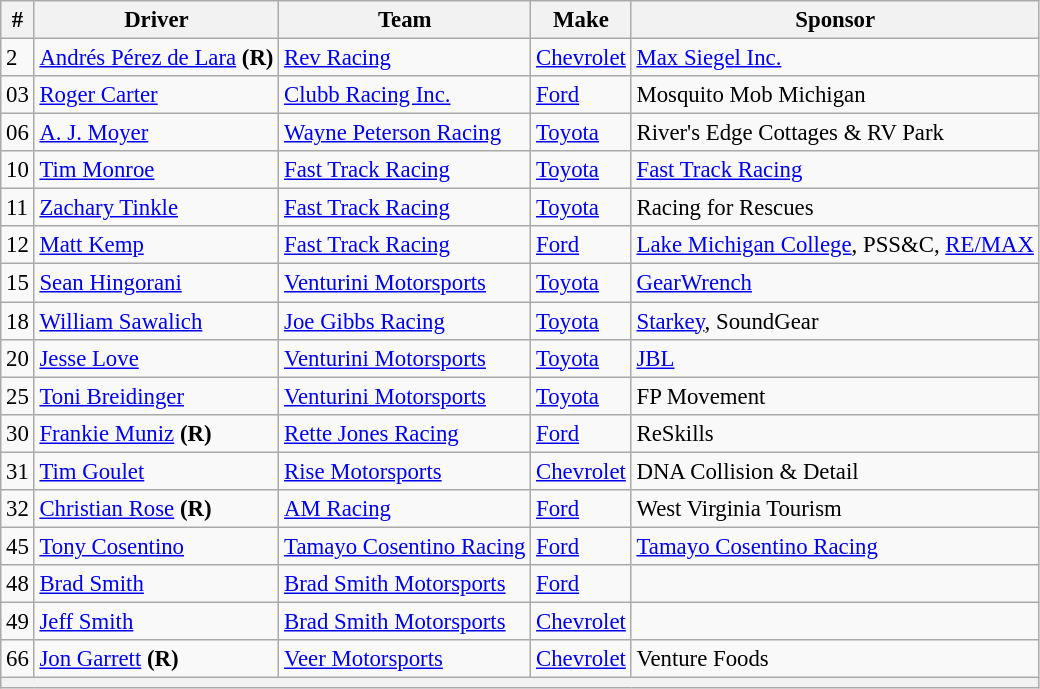<table class="wikitable" style="font-size: 95%;">
<tr>
<th>#</th>
<th>Driver</th>
<th>Team</th>
<th>Make</th>
<th>Sponsor</th>
</tr>
<tr>
<td>2</td>
<td><a href='#'>Andrés Pérez de Lara</a> <strong>(R)</strong></td>
<td><a href='#'>Rev Racing</a></td>
<td><a href='#'>Chevrolet</a></td>
<td><a href='#'>Max Siegel Inc.</a></td>
</tr>
<tr>
<td>03</td>
<td><a href='#'>Roger Carter</a></td>
<td><a href='#'>Clubb Racing Inc.</a></td>
<td><a href='#'>Ford</a></td>
<td>Mosquito Mob Michigan</td>
</tr>
<tr>
<td>06</td>
<td><a href='#'>A. J. Moyer</a></td>
<td><a href='#'>Wayne Peterson Racing</a></td>
<td><a href='#'>Toyota</a></td>
<td>River's Edge Cottages & RV Park</td>
</tr>
<tr>
<td>10</td>
<td><a href='#'>Tim Monroe</a></td>
<td><a href='#'>Fast Track Racing</a></td>
<td><a href='#'>Toyota</a></td>
<td><a href='#'>Fast Track Racing</a></td>
</tr>
<tr>
<td>11</td>
<td><a href='#'>Zachary Tinkle</a></td>
<td><a href='#'>Fast Track Racing</a></td>
<td><a href='#'>Toyota</a></td>
<td>Racing for Rescues</td>
</tr>
<tr>
<td>12</td>
<td><a href='#'>Matt Kemp</a></td>
<td><a href='#'>Fast Track Racing</a></td>
<td><a href='#'>Ford</a></td>
<td><a href='#'>Lake Michigan College</a>, PSS&C, <a href='#'>RE/MAX</a></td>
</tr>
<tr>
<td>15</td>
<td><a href='#'>Sean Hingorani</a></td>
<td><a href='#'>Venturini Motorsports</a></td>
<td><a href='#'>Toyota</a></td>
<td><a href='#'>GearWrench</a></td>
</tr>
<tr>
<td>18</td>
<td><a href='#'>William Sawalich</a></td>
<td><a href='#'>Joe Gibbs Racing</a></td>
<td><a href='#'>Toyota</a></td>
<td><a href='#'>Starkey</a>, SoundGear</td>
</tr>
<tr>
<td>20</td>
<td><a href='#'>Jesse Love</a></td>
<td><a href='#'>Venturini Motorsports</a></td>
<td><a href='#'>Toyota</a></td>
<td><a href='#'>JBL</a></td>
</tr>
<tr>
<td>25</td>
<td><a href='#'>Toni Breidinger</a></td>
<td><a href='#'>Venturini Motorsports</a></td>
<td><a href='#'>Toyota</a></td>
<td>FP Movement</td>
</tr>
<tr>
<td>30</td>
<td><a href='#'>Frankie Muniz</a> <strong>(R)</strong></td>
<td><a href='#'>Rette Jones Racing</a></td>
<td><a href='#'>Ford</a></td>
<td>ReSkills</td>
</tr>
<tr>
<td>31</td>
<td><a href='#'>Tim Goulet</a></td>
<td><a href='#'>Rise Motorsports</a></td>
<td><a href='#'>Chevrolet</a></td>
<td>DNA Collision & Detail</td>
</tr>
<tr>
<td>32</td>
<td><a href='#'>Christian Rose</a> <strong>(R)</strong></td>
<td><a href='#'>AM Racing</a></td>
<td><a href='#'>Ford</a></td>
<td>West Virginia Tourism</td>
</tr>
<tr>
<td>45</td>
<td><a href='#'>Tony Cosentino</a></td>
<td><a href='#'>Tamayo Cosentino Racing</a></td>
<td><a href='#'>Ford</a></td>
<td><a href='#'>Tamayo Cosentino Racing</a></td>
</tr>
<tr>
<td>48</td>
<td nowrap=""><a href='#'>Brad Smith</a></td>
<td><a href='#'>Brad Smith Motorsports</a></td>
<td><a href='#'>Ford</a></td>
<td></td>
</tr>
<tr>
<td>49</td>
<td><a href='#'>Jeff Smith</a></td>
<td><a href='#'>Brad Smith Motorsports</a></td>
<td><a href='#'>Chevrolet</a></td>
<td></td>
</tr>
<tr>
<td>66</td>
<td nowrap=""><a href='#'>Jon Garrett</a> <strong>(R)</strong></td>
<td><a href='#'>Veer Motorsports</a></td>
<td><a href='#'>Chevrolet</a></td>
<td>Venture Foods</td>
</tr>
<tr>
<th colspan="5"></th>
</tr>
</table>
